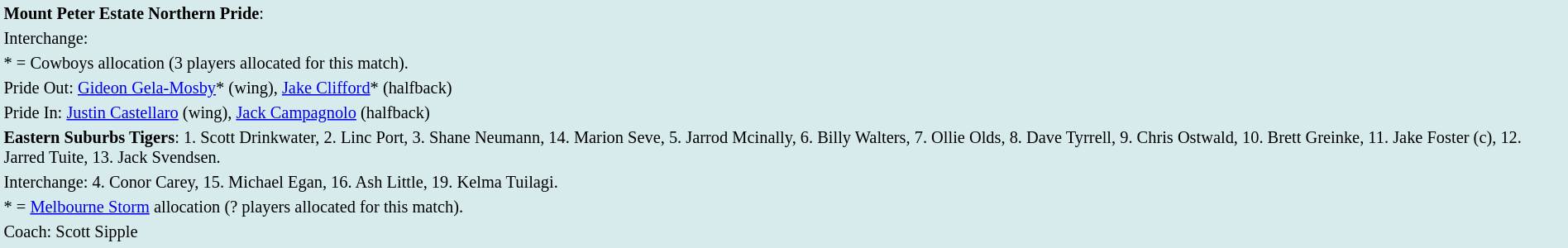<table style="background:#d7ebed; font-size:85%; width:100%;">
<tr>
<td><strong>Mount Peter Estate Northern Pride</strong>:             </td>
</tr>
<tr>
<td>Interchange:    </td>
</tr>
<tr>
<td>* = Cowboys allocation (3 players allocated for this match).</td>
</tr>
<tr>
<td>Pride Out: <a href='#'>Gideon Gela-Mosby</a>* (wing), <a href='#'>Jake Clifford</a>* (halfback)</td>
</tr>
<tr>
<td>Pride In: <a href='#'>Justin Castellaro</a> (wing), <a href='#'>Jack Campagnolo</a> (halfback)</td>
</tr>
<tr>
<td><strong>Eastern Suburbs Tigers</strong>: 1. Scott Drinkwater, 2. Linc Port, 3. Shane Neumann, 14. Marion Seve, 5. Jarrod Mcinally, 6. Billy Walters, 7. Ollie Olds, 8. Dave Tyrrell, 9. Chris Ostwald, 10. Brett Greinke, 11. Jake Foster (c), 12. Jarred Tuite, 13. Jack Svendsen.</td>
</tr>
<tr>
<td>Interchange: 4. Conor Carey, 15. Michael Egan, 16. Ash Little, 19. Kelma Tuilagi.</td>
</tr>
<tr>
<td>* = <a href='#'>Melbourne Storm</a> allocation (? players allocated for this match).</td>
</tr>
<tr>
<td>Coach: Scott Sipple</td>
</tr>
<tr>
</tr>
</table>
